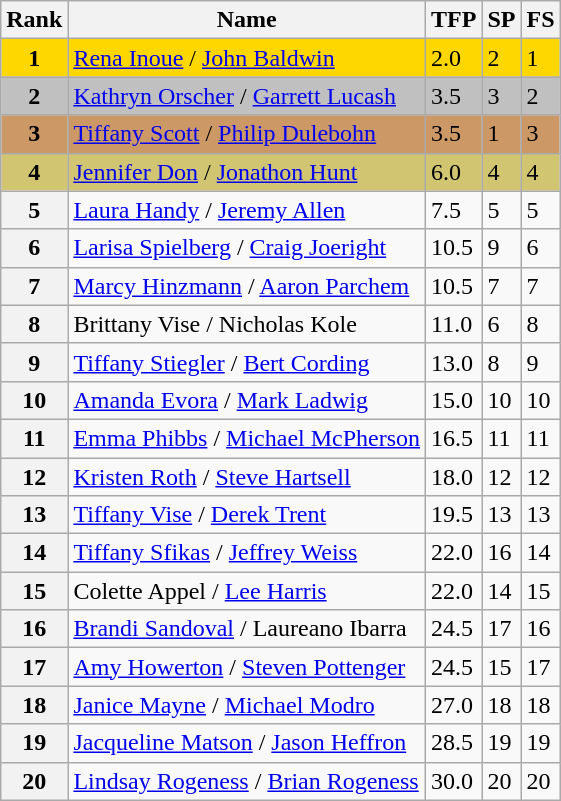<table class="wikitable">
<tr>
<th>Rank</th>
<th>Name</th>
<th>TFP</th>
<th>SP</th>
<th>FS</th>
</tr>
<tr bgcolor="gold">
<td align="center"><strong>1</strong></td>
<td><a href='#'>Rena Inoue</a> / <a href='#'>John Baldwin</a></td>
<td>2.0</td>
<td>2</td>
<td>1</td>
</tr>
<tr bgcolor="silver">
<td align="center"><strong>2</strong></td>
<td><a href='#'>Kathryn Orscher</a> / <a href='#'>Garrett Lucash</a></td>
<td>3.5</td>
<td>3</td>
<td>2</td>
</tr>
<tr bgcolor="cc9966">
<td align="center"><strong>3</strong></td>
<td><a href='#'>Tiffany Scott</a> / <a href='#'>Philip Dulebohn</a></td>
<td>3.5</td>
<td>1</td>
<td>3</td>
</tr>
<tr bgcolor="#d1c571">
<td align="center"><strong>4</strong></td>
<td><a href='#'>Jennifer Don</a> / <a href='#'>Jonathon Hunt</a></td>
<td>6.0</td>
<td>4</td>
<td>4</td>
</tr>
<tr>
<th>5</th>
<td><a href='#'>Laura Handy</a> / <a href='#'>Jeremy Allen</a></td>
<td>7.5</td>
<td>5</td>
<td>5</td>
</tr>
<tr>
<th>6</th>
<td><a href='#'>Larisa Spielberg</a> / <a href='#'>Craig Joeright</a></td>
<td>10.5</td>
<td>9</td>
<td>6</td>
</tr>
<tr>
<th>7</th>
<td><a href='#'>Marcy Hinzmann</a> / <a href='#'>Aaron Parchem</a></td>
<td>10.5</td>
<td>7</td>
<td>7</td>
</tr>
<tr>
<th>8</th>
<td>Brittany Vise / Nicholas Kole</td>
<td>11.0</td>
<td>6</td>
<td>8</td>
</tr>
<tr>
<th>9</th>
<td><a href='#'>Tiffany Stiegler</a> / <a href='#'>Bert Cording</a></td>
<td>13.0</td>
<td>8</td>
<td>9</td>
</tr>
<tr>
<th>10</th>
<td><a href='#'>Amanda Evora</a> / <a href='#'>Mark Ladwig</a></td>
<td>15.0</td>
<td>10</td>
<td>10</td>
</tr>
<tr>
<th>11</th>
<td><a href='#'>Emma Phibbs</a> / <a href='#'>Michael McPherson</a></td>
<td>16.5</td>
<td>11</td>
<td>11</td>
</tr>
<tr>
<th>12</th>
<td><a href='#'>Kristen Roth</a> / <a href='#'>Steve Hartsell</a></td>
<td>18.0</td>
<td>12</td>
<td>12</td>
</tr>
<tr>
<th>13</th>
<td><a href='#'>Tiffany Vise</a> / <a href='#'>Derek Trent</a></td>
<td>19.5</td>
<td>13</td>
<td>13</td>
</tr>
<tr>
<th>14</th>
<td><a href='#'>Tiffany Sfikas</a> / <a href='#'>Jeffrey Weiss</a></td>
<td>22.0</td>
<td>16</td>
<td>14</td>
</tr>
<tr>
<th>15</th>
<td>Colette Appel / <a href='#'>Lee Harris</a></td>
<td>22.0</td>
<td>14</td>
<td>15</td>
</tr>
<tr>
<th>16</th>
<td><a href='#'>Brandi Sandoval</a> / Laureano Ibarra</td>
<td>24.5</td>
<td>17</td>
<td>16</td>
</tr>
<tr>
<th>17</th>
<td><a href='#'>Amy Howerton</a> / <a href='#'>Steven Pottenger</a></td>
<td>24.5</td>
<td>15</td>
<td>17</td>
</tr>
<tr>
<th>18</th>
<td><a href='#'>Janice Mayne</a> / <a href='#'>Michael Modro</a></td>
<td>27.0</td>
<td>18</td>
<td>18</td>
</tr>
<tr>
<th>19</th>
<td><a href='#'>Jacqueline Matson</a> / <a href='#'>Jason Heffron</a></td>
<td>28.5</td>
<td>19</td>
<td>19</td>
</tr>
<tr>
<th>20</th>
<td><a href='#'>Lindsay Rogeness</a> / <a href='#'>Brian Rogeness</a></td>
<td>30.0</td>
<td>20</td>
<td>20</td>
</tr>
</table>
